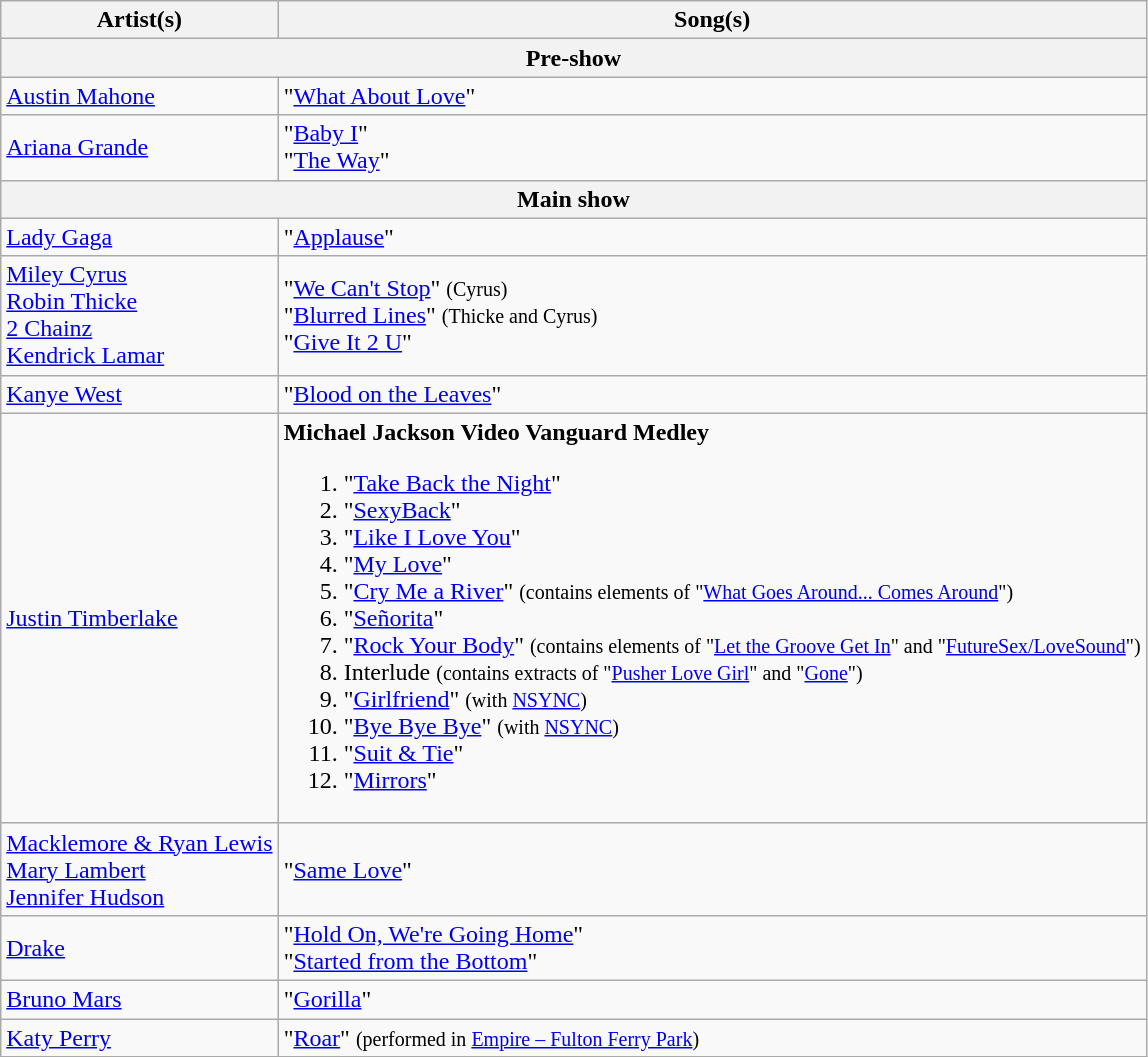<table class="wikitable">
<tr>
<th>Artist(s)</th>
<th>Song(s)</th>
</tr>
<tr>
<th colspan=2>Pre-show</th>
</tr>
<tr>
<td><a href='#'>Austin Mahone</a></td>
<td>"<a href='#'>What About Love</a>"</td>
</tr>
<tr>
<td><a href='#'>Ariana Grande</a></td>
<td>"<a href='#'>Baby I</a>"<br>"<a href='#'>The Way</a>"</td>
</tr>
<tr>
<th colspan=2>Main show</th>
</tr>
<tr>
<td><a href='#'>Lady Gaga</a></td>
<td>"<a href='#'>Applause</a>"</td>
</tr>
<tr>
<td><a href='#'>Miley Cyrus</a><br><a href='#'>Robin Thicke</a><br><a href='#'>2 Chainz</a><br><a href='#'>Kendrick Lamar</a></td>
<td>"<a href='#'>We Can't Stop</a>" <small>(Cyrus)</small><br>"<a href='#'>Blurred Lines</a>" <small>(Thicke and Cyrus)</small><br>"<a href='#'>Give It 2 U</a>"</td>
</tr>
<tr>
<td><a href='#'>Kanye West</a></td>
<td>"<a href='#'>Blood on the Leaves</a>"</td>
</tr>
<tr>
<td><a href='#'>Justin Timberlake</a></td>
<td><strong>Michael Jackson Video Vanguard Medley</strong><br><ol><li>"<a href='#'>Take Back the Night</a>"</li><li>"<a href='#'>SexyBack</a>"</li><li>"<a href='#'>Like I Love You</a>"</li><li>"<a href='#'>My Love</a>"</li><li>"<a href='#'>Cry Me a River</a>" <small>(contains elements of "<a href='#'>What Goes Around... Comes Around</a>")</small></li><li>"<a href='#'>Señorita</a>"</li><li>"<a href='#'>Rock Your Body</a>" <small>(contains elements of "<a href='#'>Let the Groove Get In</a>" and "<a href='#'>FutureSex/LoveSound</a>")</small></li><li>Interlude <small>(contains extracts of "<a href='#'>Pusher Love Girl</a>" and "<a href='#'>Gone</a>")</small></li><li>"<a href='#'>Girlfriend</a>" <small>(with <a href='#'>NSYNC</a>)</small></li><li>"<a href='#'>Bye Bye Bye</a>" <small>(with <a href='#'>NSYNC</a>)</small></li><li>"<a href='#'>Suit & Tie</a>"</li><li>"<a href='#'>Mirrors</a>"</li></ol></td>
</tr>
<tr>
<td><a href='#'>Macklemore & Ryan Lewis</a><br><a href='#'>Mary Lambert</a><br><a href='#'>Jennifer Hudson</a></td>
<td>"<a href='#'>Same Love</a>"</td>
</tr>
<tr>
<td><a href='#'>Drake</a></td>
<td>"<a href='#'>Hold On, We're Going Home</a>"<br>"<a href='#'>Started from the Bottom</a>"</td>
</tr>
<tr>
<td><a href='#'>Bruno Mars</a></td>
<td>"<a href='#'>Gorilla</a>"</td>
</tr>
<tr>
<td><a href='#'>Katy Perry</a></td>
<td>"<a href='#'>Roar</a>" <small>(performed in <a href='#'>Empire – Fulton Ferry Park</a>)</small></td>
</tr>
</table>
